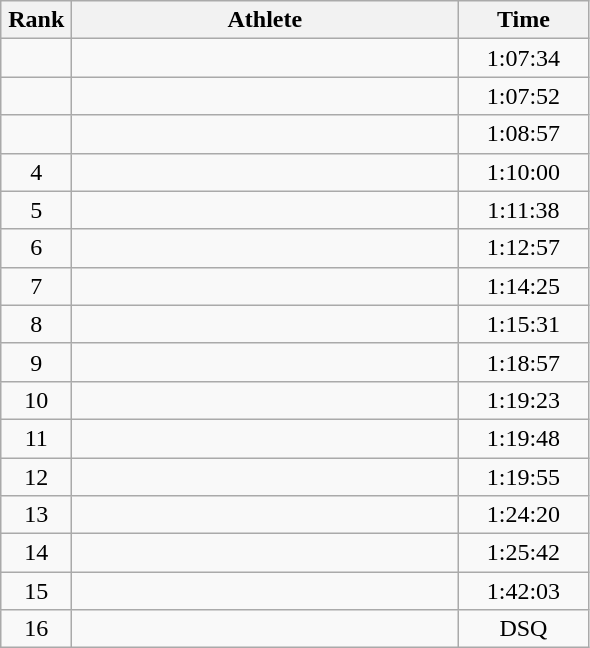<table class=wikitable style="text-align:center">
<tr>
<th width=40>Rank</th>
<th width=250>Athlete</th>
<th width=80>Time</th>
</tr>
<tr>
<td></td>
<td align=left></td>
<td>1:07:34</td>
</tr>
<tr>
<td></td>
<td align=left></td>
<td>1:07:52</td>
</tr>
<tr>
<td></td>
<td align=left></td>
<td>1:08:57</td>
</tr>
<tr>
<td>4</td>
<td align=left></td>
<td>1:10:00</td>
</tr>
<tr>
<td>5</td>
<td align=left></td>
<td>1:11:38</td>
</tr>
<tr>
<td>6</td>
<td align=left></td>
<td>1:12:57</td>
</tr>
<tr>
<td>7</td>
<td align=left></td>
<td>1:14:25</td>
</tr>
<tr>
<td>8</td>
<td align=left></td>
<td>1:15:31</td>
</tr>
<tr>
<td>9</td>
<td align=left></td>
<td>1:18:57</td>
</tr>
<tr>
<td>10</td>
<td align=left></td>
<td>1:19:23</td>
</tr>
<tr>
<td>11</td>
<td align=left></td>
<td>1:19:48</td>
</tr>
<tr>
<td>12</td>
<td align=left></td>
<td>1:19:55</td>
</tr>
<tr>
<td>13</td>
<td align=left></td>
<td>1:24:20</td>
</tr>
<tr>
<td>14</td>
<td align=left></td>
<td>1:25:42</td>
</tr>
<tr>
<td>15</td>
<td align=left></td>
<td>1:42:03</td>
</tr>
<tr>
<td>16</td>
<td align=left></td>
<td>DSQ</td>
</tr>
</table>
